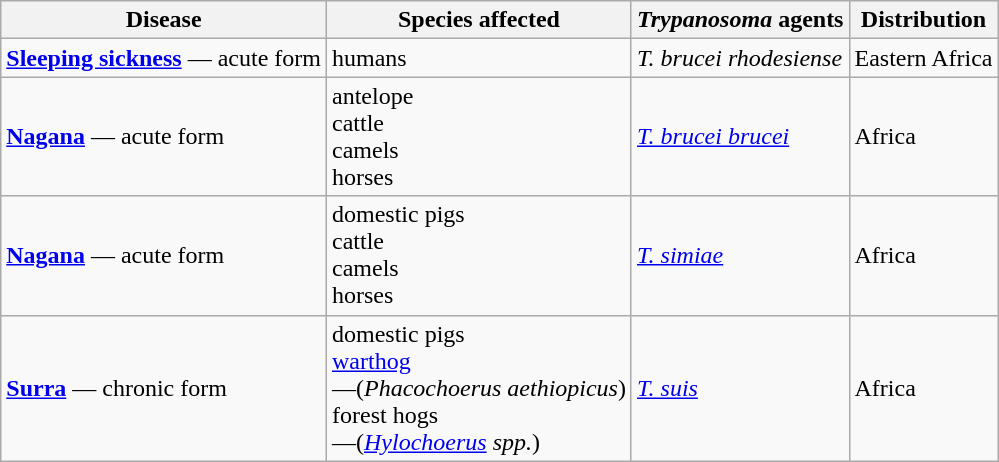<table class="wikitable">
<tr>
<th>Disease</th>
<th>Species affected</th>
<th><em>Trypanosoma</em> agents</th>
<th>Distribution</th>
</tr>
<tr>
<td><strong><a href='#'>Sleeping sickness</a></strong> — acute form</td>
<td>humans</td>
<td><em>T. brucei rhodesiense</em></td>
<td>Eastern Africa</td>
</tr>
<tr>
<td><strong><a href='#'>Nagana</a></strong> — acute form</td>
<td>antelope<br>cattle<br>camels<br>horses</td>
<td><em><a href='#'>T. brucei brucei</a></em></td>
<td>Africa</td>
</tr>
<tr>
<td><strong><a href='#'>Nagana</a></strong> — acute form</td>
<td>domestic pigs<br>cattle<br>camels<br>horses</td>
<td><em><a href='#'>T. simiae</a></em></td>
<td>Africa</td>
</tr>
<tr>
<td><strong><a href='#'>Surra</a></strong> — chronic form</td>
<td>domestic pigs<br><a href='#'>warthog</a><br>—(<em>Phacochoerus aethiopicus</em>)<br>forest hogs<br>—(<em><a href='#'>Hylochoerus</a> spp.</em>)</td>
<td><em><a href='#'>T. suis</a></em></td>
<td>Africa</td>
</tr>
</table>
